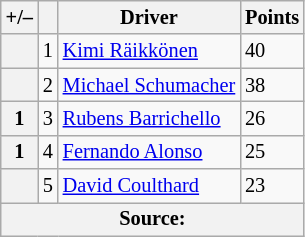<table class="wikitable" style="font-size: 85%;">
<tr>
<th scope="col">+/–</th>
<th scope="col"></th>
<th scope="col">Driver</th>
<th scope="col">Points</th>
</tr>
<tr>
<th scope="row"></th>
<td align="center">1</td>
<td> <a href='#'>Kimi Räikkönen</a></td>
<td>40</td>
</tr>
<tr>
<th scope="row"></th>
<td align="center">2</td>
<td> <a href='#'>Michael Schumacher</a></td>
<td>38</td>
</tr>
<tr>
<th scope="row"> 1</th>
<td align="center">3</td>
<td> <a href='#'>Rubens Barrichello</a></td>
<td>26</td>
</tr>
<tr>
<th scope="row"> 1</th>
<td align="center">4</td>
<td> <a href='#'>Fernando Alonso</a></td>
<td>25</td>
</tr>
<tr>
<th scope="row"></th>
<td align="center">5</td>
<td> <a href='#'>David Coulthard</a></td>
<td>23</td>
</tr>
<tr>
<th colspan=4>Source:</th>
</tr>
</table>
